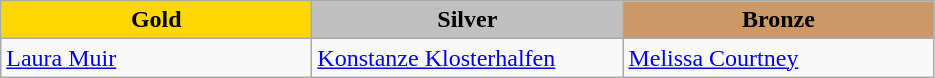<table class="wikitable" style="text-align:left">
<tr align="center">
<td width=200 bgcolor=gold><strong>Gold</strong></td>
<td width=200 bgcolor=silver><strong>Silver</strong></td>
<td width=200 bgcolor=CC9966><strong>Bronze</strong></td>
</tr>
<tr>
<td><a href='#'>Laura Muir</a><br><em></em></td>
<td><a href='#'>Konstanze Klosterhalfen</a><br><em></em></td>
<td><a href='#'>Melissa Courtney</a><br><em></em></td>
</tr>
</table>
